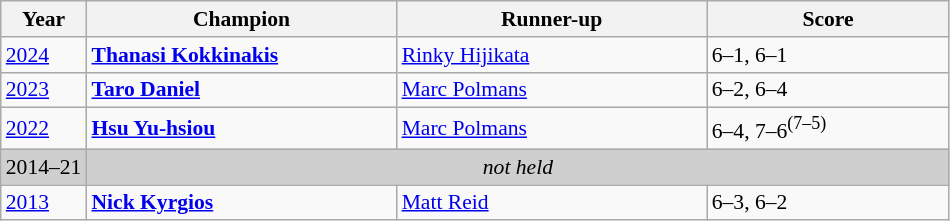<table class="wikitable" style="font-size:90%">
<tr>
<th>Year</th>
<th width="200">Champion</th>
<th width="200">Runner-up</th>
<th width="155">Score</th>
</tr>
<tr>
<td><a href='#'>2024</a></td>
<td> <strong><a href='#'>Thanasi Kokkinakis</a></strong></td>
<td> <a href='#'>Rinky Hijikata</a></td>
<td>6–1, 6–1</td>
</tr>
<tr>
<td><a href='#'>2023</a></td>
<td> <strong><a href='#'>Taro Daniel</a></strong></td>
<td> <a href='#'>Marc Polmans</a></td>
<td>6–2, 6–4</td>
</tr>
<tr>
<td><a href='#'>2022</a></td>
<td> <strong><a href='#'>Hsu Yu-hsiou</a></strong></td>
<td> <a href='#'>Marc Polmans</a></td>
<td>6–4, 7–6<sup>(7–5)</sup></td>
</tr>
<tr>
<td style="background:#cfcfcf">2014–21</td>
<td colspan=3 align=center style="background:#cfcfcf"><em>not held</em></td>
</tr>
<tr>
<td><a href='#'>2013</a></td>
<td> <strong><a href='#'>Nick Kyrgios</a></strong></td>
<td> <a href='#'>Matt Reid</a></td>
<td>6–3, 6–2</td>
</tr>
</table>
